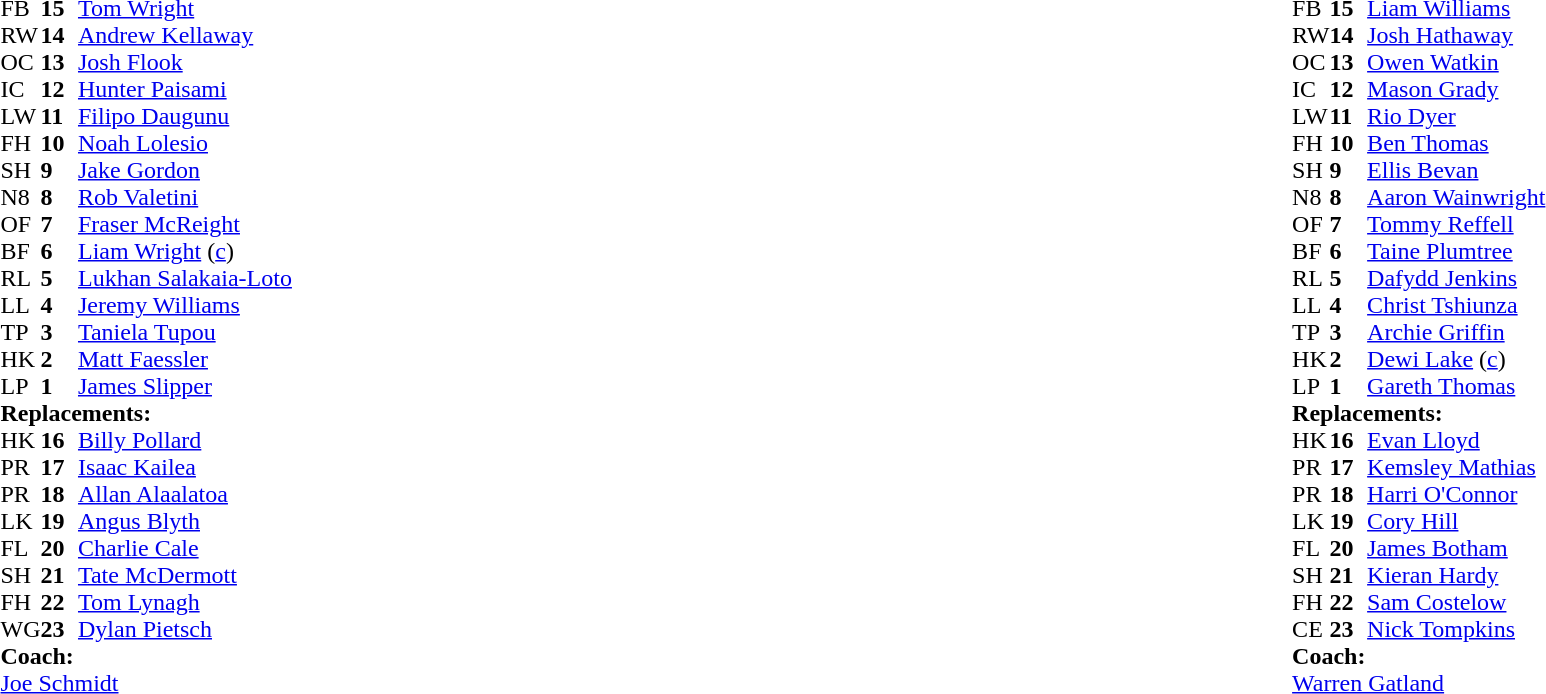<table width="100%">
<tr>
<td valign="top" width="50%"><br><table cellspacing="0" cellpadding="0">
<tr>
<th width="25"></th>
<th width="25"></th>
</tr>
<tr>
<td>FB</td>
<td><strong>15</strong></td>
<td><a href='#'>Tom Wright</a></td>
</tr>
<tr>
<td>RW</td>
<td><strong>14</strong></td>
<td><a href='#'>Andrew Kellaway</a></td>
</tr>
<tr>
<td>OC</td>
<td><strong>13</strong></td>
<td><a href='#'>Josh Flook</a></td>
</tr>
<tr>
<td>IC</td>
<td><strong>12</strong></td>
<td><a href='#'>Hunter Paisami</a></td>
</tr>
<tr>
<td>LW</td>
<td><strong>11</strong></td>
<td><a href='#'>Filipo Daugunu</a></td>
<td></td>
<td></td>
</tr>
<tr>
<td>FH</td>
<td><strong>10</strong></td>
<td><a href='#'>Noah Lolesio</a></td>
<td></td>
<td></td>
</tr>
<tr>
<td>SH</td>
<td><strong>9</strong></td>
<td><a href='#'>Jake Gordon</a></td>
<td></td>
<td></td>
</tr>
<tr>
<td>N8</td>
<td><strong>8</strong></td>
<td><a href='#'>Rob Valetini</a></td>
</tr>
<tr>
<td>OF</td>
<td><strong>7</strong></td>
<td><a href='#'>Fraser McReight</a></td>
<td></td>
</tr>
<tr>
<td>BF</td>
<td><strong>6</strong></td>
<td><a href='#'>Liam Wright</a> (<a href='#'>c</a>)</td>
<td></td>
<td></td>
</tr>
<tr>
<td>RL</td>
<td><strong>5</strong></td>
<td><a href='#'>Lukhan Salakaia-Loto</a></td>
</tr>
<tr>
<td>LL</td>
<td><strong>4</strong></td>
<td><a href='#'>Jeremy Williams</a></td>
<td></td>
<td></td>
</tr>
<tr>
<td>TP</td>
<td><strong>3</strong></td>
<td><a href='#'>Taniela Tupou</a></td>
<td></td>
<td></td>
</tr>
<tr>
<td>HK</td>
<td><strong>2</strong></td>
<td><a href='#'>Matt Faessler</a></td>
<td></td>
<td></td>
</tr>
<tr>
<td>LP</td>
<td><strong>1</strong></td>
<td><a href='#'>James Slipper</a></td>
<td></td>
<td></td>
</tr>
<tr>
<td colspan="3"><strong>Replacements:</strong></td>
</tr>
<tr>
<td>HK</td>
<td><strong>16</strong></td>
<td><a href='#'>Billy Pollard</a></td>
<td></td>
<td></td>
</tr>
<tr>
<td>PR</td>
<td><strong>17</strong></td>
<td><a href='#'>Isaac Kailea</a></td>
<td></td>
<td></td>
</tr>
<tr>
<td>PR</td>
<td><strong>18</strong></td>
<td><a href='#'>Allan Alaalatoa</a></td>
<td></td>
<td></td>
</tr>
<tr>
<td>LK</td>
<td><strong>19</strong></td>
<td><a href='#'>Angus Blyth</a></td>
<td></td>
<td></td>
</tr>
<tr>
<td>FL</td>
<td><strong>20</strong></td>
<td><a href='#'>Charlie Cale</a></td>
<td></td>
<td></td>
</tr>
<tr>
<td>SH</td>
<td><strong>21</strong></td>
<td><a href='#'>Tate McDermott</a></td>
<td></td>
<td></td>
</tr>
<tr>
<td>FH</td>
<td><strong>22</strong></td>
<td><a href='#'>Tom Lynagh</a></td>
<td></td>
<td></td>
</tr>
<tr>
<td>WG</td>
<td><strong>23</strong></td>
<td><a href='#'>Dylan Pietsch</a></td>
<td></td>
<td></td>
</tr>
<tr>
<td colspan="3"><strong>Coach:</strong></td>
</tr>
<tr>
<td colspan="3"> <a href='#'>Joe Schmidt</a></td>
</tr>
</table>
</td>
<td style="vertical-align:top"></td>
<td style="vertical-align:top;width:50%"><br><table cellspacing="0" cellpadding="0" align="center">
<tr>
<th width="25"></th>
<th width="25"></th>
</tr>
<tr>
<td>FB</td>
<td><strong>15</strong></td>
<td><a href='#'>Liam Williams</a></td>
<td></td>
<td></td>
</tr>
<tr>
<td>RW</td>
<td><strong>14</strong></td>
<td><a href='#'>Josh Hathaway</a></td>
</tr>
<tr>
<td>OC</td>
<td><strong>13</strong></td>
<td><a href='#'>Owen Watkin</a></td>
</tr>
<tr>
<td>IC</td>
<td><strong>12</strong></td>
<td><a href='#'>Mason Grady</a></td>
</tr>
<tr>
<td>LW</td>
<td><strong>11</strong></td>
<td><a href='#'>Rio Dyer</a></td>
</tr>
<tr>
<td>FH</td>
<td><strong>10</strong></td>
<td><a href='#'>Ben Thomas</a></td>
<td></td>
<td></td>
</tr>
<tr>
<td>SH</td>
<td><strong>9</strong></td>
<td><a href='#'>Ellis Bevan</a></td>
<td></td>
<td></td>
</tr>
<tr>
<td>N8</td>
<td><strong>8</strong></td>
<td><a href='#'>Aaron Wainwright</a></td>
</tr>
<tr>
<td>OF</td>
<td><strong>7</strong></td>
<td><a href='#'>Tommy Reffell</a></td>
</tr>
<tr>
<td>BF</td>
<td><strong>6</strong></td>
<td><a href='#'>Taine Plumtree</a></td>
<td></td>
<td></td>
</tr>
<tr>
<td>RL</td>
<td><strong>5</strong></td>
<td><a href='#'>Dafydd Jenkins</a></td>
<td></td>
<td></td>
</tr>
<tr>
<td>LL</td>
<td><strong>4</strong></td>
<td><a href='#'>Christ Tshiunza</a></td>
</tr>
<tr>
<td>TP</td>
<td><strong>3</strong></td>
<td><a href='#'>Archie Griffin</a></td>
<td></td>
<td></td>
</tr>
<tr>
<td>HK</td>
<td><strong>2</strong></td>
<td><a href='#'>Dewi Lake</a> (<a href='#'>c</a>)</td>
<td></td>
<td></td>
</tr>
<tr>
<td>LP</td>
<td><strong>1</strong></td>
<td><a href='#'>Gareth Thomas</a></td>
<td></td>
<td></td>
</tr>
<tr>
<td colspan="3"><strong>Replacements:</strong></td>
</tr>
<tr>
<td>HK</td>
<td><strong>16</strong></td>
<td><a href='#'>Evan Lloyd</a></td>
<td></td>
<td></td>
</tr>
<tr>
<td>PR</td>
<td><strong>17</strong></td>
<td><a href='#'>Kemsley Mathias</a></td>
<td></td>
<td></td>
</tr>
<tr>
<td>PR</td>
<td><strong>18</strong></td>
<td><a href='#'>Harri O'Connor</a></td>
<td></td>
<td></td>
</tr>
<tr>
<td>LK</td>
<td><strong>19</strong></td>
<td><a href='#'>Cory Hill</a></td>
<td></td>
<td></td>
</tr>
<tr>
<td>FL</td>
<td><strong>20</strong></td>
<td><a href='#'>James Botham</a></td>
<td></td>
<td></td>
</tr>
<tr>
<td>SH</td>
<td><strong>21</strong></td>
<td><a href='#'>Kieran Hardy</a></td>
<td></td>
<td></td>
</tr>
<tr>
<td>FH</td>
<td><strong>22</strong></td>
<td><a href='#'>Sam Costelow</a></td>
<td></td>
<td></td>
</tr>
<tr>
<td>CE</td>
<td><strong>23</strong></td>
<td><a href='#'>Nick Tompkins</a></td>
<td></td>
<td></td>
</tr>
<tr>
<td colspan="3"><strong>Coach:</strong></td>
</tr>
<tr>
<td colspan="3"> <a href='#'>Warren Gatland</a></td>
</tr>
</table>
</td>
</tr>
</table>
